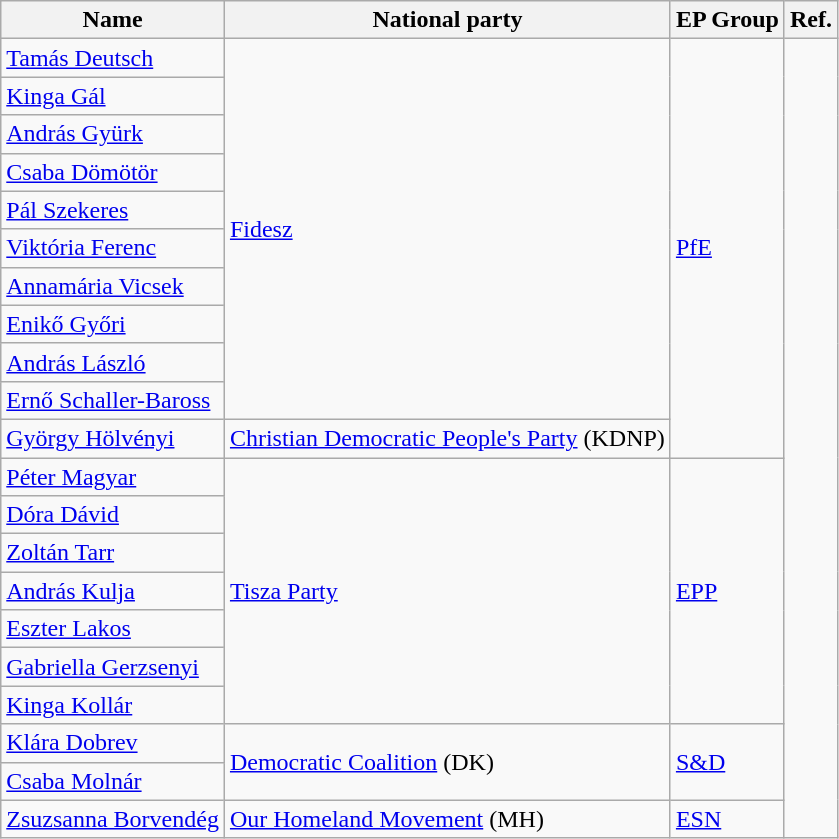<table class="sortable wikitable">
<tr>
<th>Name</th>
<th>National party</th>
<th>EP Group</th>
<th>Ref.</th>
</tr>
<tr>
<td><a href='#'>Tamás Deutsch</a></td>
<td rowspan="10"> <a href='#'>Fidesz</a></td>
<td rowspan="11"> <a href='#'>PfE</a></td>
<td rowspan="21"></td>
</tr>
<tr>
<td><a href='#'>Kinga Gál</a></td>
</tr>
<tr>
<td><a href='#'>András Gyürk</a></td>
</tr>
<tr>
<td><a href='#'>Csaba Dömötör</a></td>
</tr>
<tr>
<td><a href='#'>Pál Szekeres</a></td>
</tr>
<tr>
<td><a href='#'>Viktória Ferenc</a></td>
</tr>
<tr>
<td><a href='#'>Annamária Vicsek</a></td>
</tr>
<tr>
<td><a href='#'>Enikő Győri</a></td>
</tr>
<tr>
<td><a href='#'>András László</a></td>
</tr>
<tr>
<td><a href='#'>Ernő Schaller-Baross</a></td>
</tr>
<tr>
<td><a href='#'>György Hölvényi</a></td>
<td> <a href='#'>Christian Democratic People's Party</a> (KDNP)</td>
</tr>
<tr>
<td><a href='#'>Péter Magyar</a></td>
<td rowspan="7"> <a href='#'>Tisza Party</a></td>
<td rowspan="7"> <a href='#'>EPP</a></td>
</tr>
<tr>
<td><a href='#'>Dóra Dávid</a></td>
</tr>
<tr>
<td><a href='#'>Zoltán Tarr</a></td>
</tr>
<tr>
<td><a href='#'>András Kulja</a></td>
</tr>
<tr>
<td><a href='#'>Eszter Lakos</a></td>
</tr>
<tr>
<td><a href='#'>Gabriella Gerzsenyi</a></td>
</tr>
<tr>
<td><a href='#'>Kinga Kollár</a></td>
</tr>
<tr>
<td><a href='#'>Klára Dobrev</a></td>
<td rowspan="2"> <a href='#'>Democratic Coalition</a> (DK)</td>
<td rowspan="2"> <a href='#'>S&D</a></td>
</tr>
<tr>
<td><a href='#'>Csaba Molnár</a></td>
</tr>
<tr>
<td><a href='#'>Zsuzsanna Borvendég</a></td>
<td> <a href='#'>Our Homeland Movement</a> (MH)</td>
<td> <a href='#'>ESN</a></td>
</tr>
</table>
